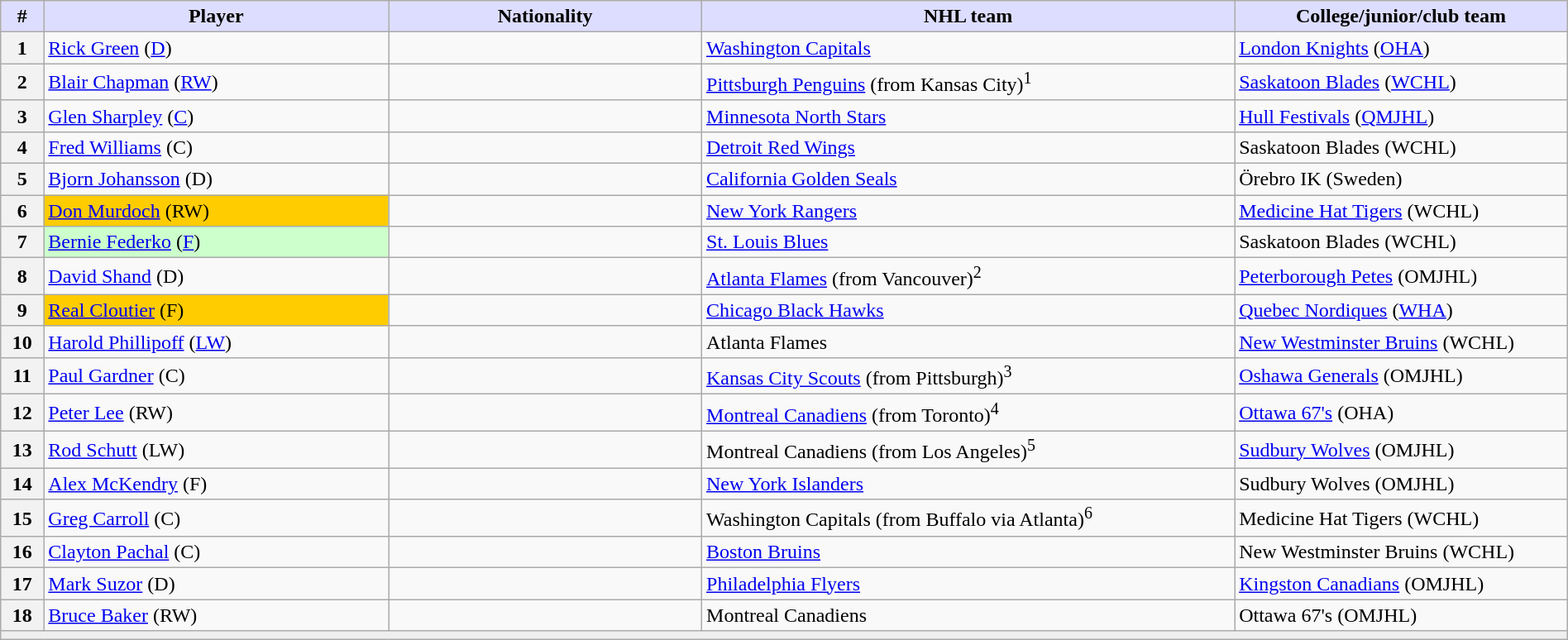<table class="wikitable" style="width: 100%">
<tr>
<th style="background:#ddf; width:2.75%;">#</th>
<th style="background:#ddf; width:22.0%;">Player</th>
<th style="background:#ddf; width:20.0%;">Nationality</th>
<th style="background:#ddf; width:34.0%;">NHL team</th>
<th style="background:#ddf; width:100.0%;">College/junior/club team</th>
</tr>
<tr>
<th>1</th>
<td><a href='#'>Rick Green</a> (<a href='#'>D</a>)</td>
<td></td>
<td><a href='#'>Washington Capitals</a></td>
<td><a href='#'>London Knights</a> (<a href='#'>OHA</a>)</td>
</tr>
<tr>
<th>2</th>
<td><a href='#'>Blair Chapman</a> (<a href='#'>RW</a>)</td>
<td></td>
<td><a href='#'>Pittsburgh Penguins</a> (from Kansas City)<sup>1</sup></td>
<td><a href='#'>Saskatoon Blades</a> (<a href='#'>WCHL</a>)</td>
</tr>
<tr>
<th>3</th>
<td><a href='#'>Glen Sharpley</a> (<a href='#'>C</a>)</td>
<td></td>
<td><a href='#'>Minnesota North Stars</a></td>
<td><a href='#'>Hull Festivals</a> (<a href='#'>QMJHL</a>)</td>
</tr>
<tr>
<th>4</th>
<td><a href='#'>Fred Williams</a> (C)</td>
<td></td>
<td><a href='#'>Detroit Red Wings</a></td>
<td>Saskatoon Blades (WCHL)</td>
</tr>
<tr>
<th>5</th>
<td><a href='#'>Bjorn Johansson</a> (D)</td>
<td></td>
<td><a href='#'>California Golden Seals</a></td>
<td>Örebro IK (Sweden)</td>
</tr>
<tr>
<th>6</th>
<td bgcolor="#FFCC00"><a href='#'>Don Murdoch</a> (RW)</td>
<td></td>
<td><a href='#'>New York Rangers</a></td>
<td><a href='#'>Medicine Hat Tigers</a> (WCHL)</td>
</tr>
<tr>
<th>7</th>
<td bgcolor="#CCFFCC"><a href='#'>Bernie Federko</a> (<a href='#'>F</a>)</td>
<td></td>
<td><a href='#'>St. Louis Blues</a></td>
<td>Saskatoon Blades (WCHL)</td>
</tr>
<tr>
<th>8</th>
<td><a href='#'>David Shand</a> (D)</td>
<td></td>
<td><a href='#'>Atlanta Flames</a> (from Vancouver)<sup>2</sup></td>
<td><a href='#'>Peterborough Petes</a> (OMJHL)</td>
</tr>
<tr>
<th>9</th>
<td bgcolor="#FFCC00"><a href='#'>Real Cloutier</a> (F)</td>
<td></td>
<td><a href='#'>Chicago Black Hawks</a></td>
<td><a href='#'>Quebec Nordiques</a> (<a href='#'>WHA</a>)</td>
</tr>
<tr>
<th>10</th>
<td><a href='#'>Harold Phillipoff</a> (<a href='#'>LW</a>)</td>
<td></td>
<td>Atlanta Flames</td>
<td><a href='#'>New Westminster Bruins</a> (WCHL)</td>
</tr>
<tr>
<th>11</th>
<td><a href='#'>Paul Gardner</a> (C)</td>
<td></td>
<td><a href='#'>Kansas City Scouts</a> (from Pittsburgh)<sup>3</sup></td>
<td><a href='#'>Oshawa Generals</a> (OMJHL)</td>
</tr>
<tr>
<th>12</th>
<td><a href='#'>Peter Lee</a> (RW)</td>
<td></td>
<td><a href='#'>Montreal Canadiens</a> (from Toronto)<sup>4</sup></td>
<td><a href='#'>Ottawa 67's</a> (OHA)</td>
</tr>
<tr>
<th>13</th>
<td><a href='#'>Rod Schutt</a> (LW)</td>
<td></td>
<td>Montreal Canadiens (from Los Angeles)<sup>5</sup></td>
<td><a href='#'>Sudbury Wolves</a> (OMJHL)</td>
</tr>
<tr>
<th>14</th>
<td><a href='#'>Alex McKendry</a> (F)</td>
<td></td>
<td><a href='#'>New York Islanders</a></td>
<td>Sudbury Wolves (OMJHL)</td>
</tr>
<tr>
<th>15</th>
<td><a href='#'>Greg Carroll</a> (C)</td>
<td></td>
<td>Washington Capitals (from Buffalo via Atlanta)<sup>6</sup></td>
<td>Medicine Hat Tigers (WCHL)</td>
</tr>
<tr>
<th>16</th>
<td><a href='#'>Clayton Pachal</a> (C)</td>
<td></td>
<td><a href='#'>Boston Bruins</a></td>
<td>New Westminster Bruins (WCHL)</td>
</tr>
<tr>
<th>17</th>
<td><a href='#'>Mark Suzor</a> (D)</td>
<td></td>
<td><a href='#'>Philadelphia Flyers</a></td>
<td><a href='#'>Kingston Canadians</a> (OMJHL)</td>
</tr>
<tr>
<th>18</th>
<td><a href='#'>Bruce Baker</a> (RW)</td>
<td></td>
<td>Montreal Canadiens</td>
<td>Ottawa 67's (OMJHL)</td>
</tr>
<tr>
<td align=center colspan="6" bgcolor="#efefef"></td>
</tr>
</table>
